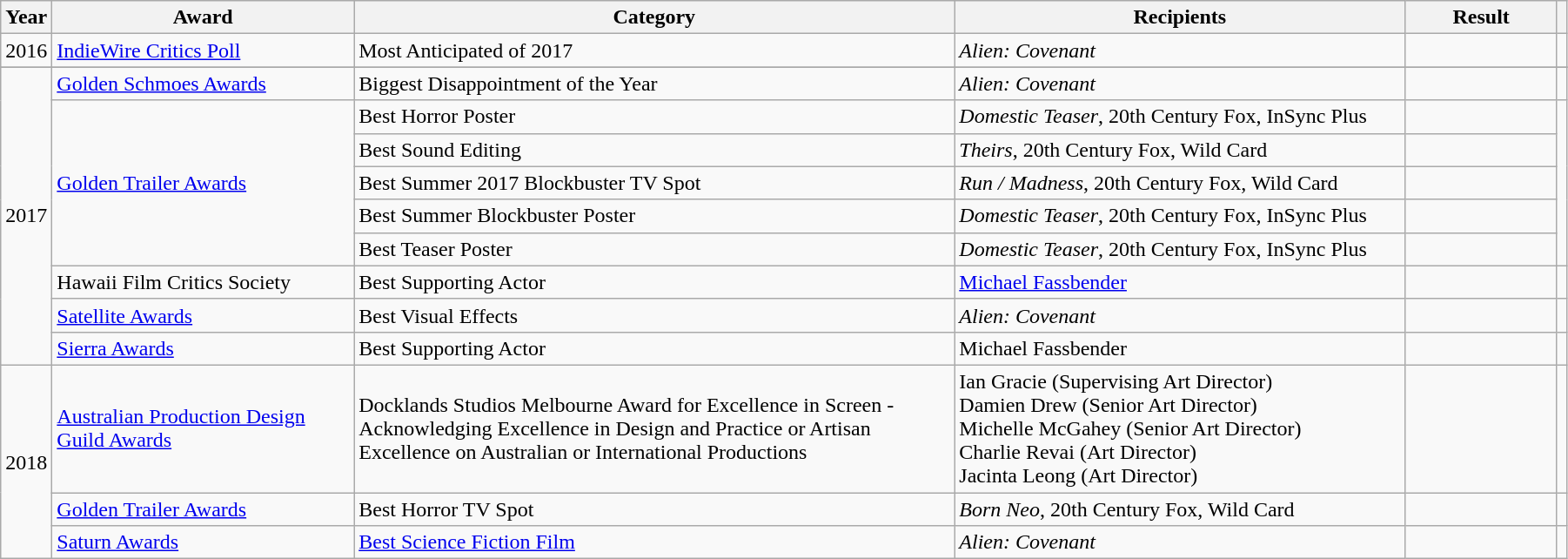<table class="wikitable sortable plainrowheaders" width="95%" cellpadding="5">
<tr>
<th>Year</th>
<th width="20%">Award</th>
<th width="40%">Category</th>
<th width="30%">Recipients</th>
<th width="10%">Result</th>
<th></th>
</tr>
<tr>
<td>2016</td>
<td><a href='#'>IndieWire Critics Poll</a></td>
<td>Most Anticipated of 2017</td>
<td><em>Alien: Covenant</em></td>
<td></td>
<td style="text-align:center;"></td>
</tr>
<tr>
</tr>
<tr>
<td rowspan="9">2017</td>
<td><a href='#'>Golden Schmoes Awards</a></td>
<td>Biggest Disappointment of the Year</td>
<td><em>Alien: Covenant</em></td>
<td></td>
<td style="text-align:center;"></td>
</tr>
<tr>
<td rowspan="5"><a href='#'>Golden Trailer Awards</a></td>
<td>Best Horror Poster</td>
<td><em>Domestic Teaser</em>, 20th Century Fox, InSync Plus</td>
<td></td>
<td rowspan="5" style="text-align:center;"></td>
</tr>
<tr>
<td>Best Sound Editing</td>
<td><em>Theirs</em>, 20th Century Fox, Wild Card</td>
<td></td>
</tr>
<tr>
<td>Best Summer 2017 Blockbuster TV Spot</td>
<td><em>Run / Madness</em>, 20th Century Fox, Wild Card</td>
<td></td>
</tr>
<tr>
<td>Best Summer Blockbuster Poster</td>
<td><em>Domestic Teaser</em>, 20th Century Fox, InSync Plus</td>
<td></td>
</tr>
<tr>
<td>Best Teaser Poster</td>
<td><em>Domestic Teaser</em>, 20th Century Fox, InSync Plus</td>
<td></td>
</tr>
<tr>
<td>Hawaii Film Critics Society</td>
<td>Best Supporting Actor</td>
<td><a href='#'>Michael Fassbender</a></td>
<td></td>
<td style="text-align:center;"></td>
</tr>
<tr>
<td><a href='#'>Satellite Awards</a></td>
<td>Best Visual Effects</td>
<td><em>Alien: Covenant</em></td>
<td></td>
<td style="text-align:center;"></td>
</tr>
<tr>
<td><a href='#'>Sierra Awards</a></td>
<td>Best Supporting Actor</td>
<td>Michael Fassbender</td>
<td></td>
<td style="text-align:center;"></td>
</tr>
<tr>
<td rowspan="10">2018</td>
<td><a href='#'>Australian Production Design Guild Awards</a></td>
<td>Docklands Studios Melbourne Award for Excellence in Screen - Acknowledging Excellence in Design and Practice or Artisan Excellence on Australian or International Productions</td>
<td>Ian Gracie (Supervising Art Director)<br>Damien Drew (Senior Art Director)<br>Michelle McGahey (Senior Art Director)<br>Charlie Revai (Art Director)<br>Jacinta Leong (Art Director)</td>
<td></td>
<td style="text-align:center;"></td>
</tr>
<tr>
<td><a href='#'>Golden Trailer Awards</a></td>
<td>Best Horror TV Spot</td>
<td><em>Born Neo</em>, 20th Century Fox, Wild Card</td>
<td></td>
<td style="text-align:center;"></td>
</tr>
<tr>
<td><a href='#'>Saturn Awards</a></td>
<td><a href='#'>Best Science Fiction Film</a></td>
<td><em>Alien: Covenant</em></td>
<td></td>
<td style="text-align:center;"></td>
</tr>
</table>
